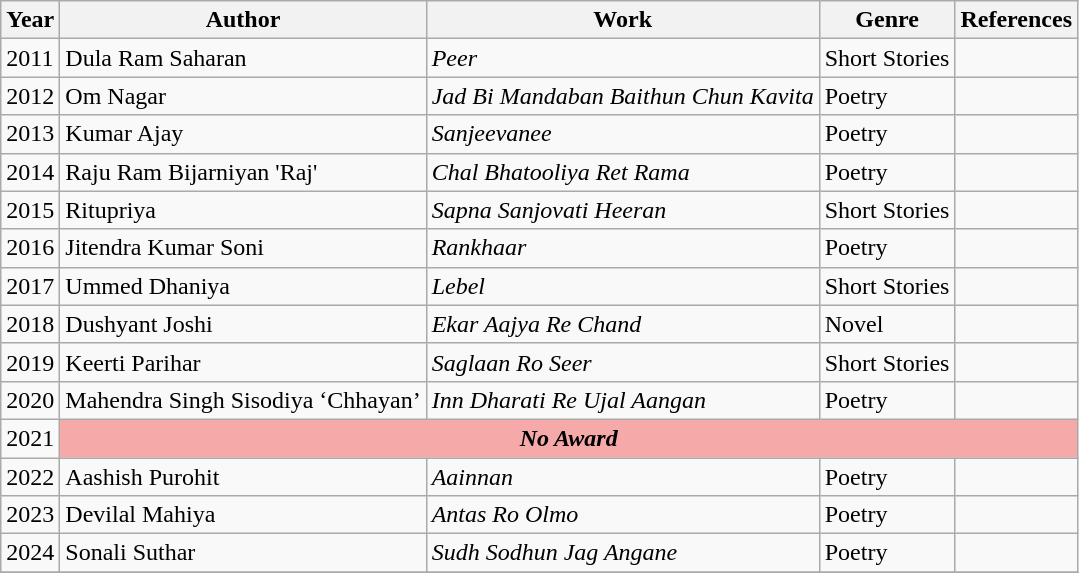<table class="wikitable">
<tr>
<th>Year</th>
<th>Author</th>
<th>Work</th>
<th>Genre</th>
<th class="unsortable">References</th>
</tr>
<tr>
<td>2011</td>
<td>Dula Ram Saharan</td>
<td><em>Peer</em></td>
<td>Short Stories</td>
<td></td>
</tr>
<tr>
<td>2012</td>
<td>Om Nagar</td>
<td><em>Jad Bi Mandaban Baithun Chun Kavita</em></td>
<td>Poetry</td>
<td></td>
</tr>
<tr>
<td>2013</td>
<td>Kumar Ajay</td>
<td><em>Sanjeevanee</em></td>
<td>Poetry</td>
<td></td>
</tr>
<tr>
<td>2014</td>
<td>Raju Ram Bijarniyan 'Raj'</td>
<td><em>Chal Bhatooliya Ret Rama</em></td>
<td>Poetry</td>
<td></td>
</tr>
<tr>
<td>2015</td>
<td>Ritupriya</td>
<td><em>Sapna Sanjovati Heeran</em></td>
<td>Short Stories</td>
<td></td>
</tr>
<tr>
<td>2016</td>
<td>Jitendra Kumar Soni</td>
<td><em>Rankhaar</em></td>
<td>Poetry</td>
<td></td>
</tr>
<tr>
<td>2017</td>
<td>Ummed Dhaniya</td>
<td><em>Lebel</em></td>
<td>Short Stories</td>
<td></td>
</tr>
<tr>
<td>2018</td>
<td>Dushyant Joshi</td>
<td><em>Ekar Aajya Re Chand</em></td>
<td>Novel</td>
<td></td>
</tr>
<tr>
<td>2019</td>
<td>Keerti Parihar</td>
<td><em>Saglaan Ro Seer</em></td>
<td>Short Stories</td>
<td></td>
</tr>
<tr>
<td>2020</td>
<td>Mahendra Singh Sisodiya ‘Chhayan’</td>
<td><em>Inn Dharati Re Ujal Aangan</em></td>
<td>Poetry</td>
<td></td>
</tr>
<tr>
<td>2021</td>
<td style="background:#f5a9a9; text-align:center;" colspan=7><strong><em>No Award</em></strong></td>
</tr>
<tr>
<td>2022</td>
<td>Aashish Purohit</td>
<td><em>Aainnan</em></td>
<td>Poetry</td>
<td></td>
</tr>
<tr>
<td>2023</td>
<td>Devilal Mahiya</td>
<td><em>Antas Ro Olmo</em></td>
<td>Poetry</td>
<td></td>
</tr>
<tr>
<td>2024</td>
<td>Sonali Suthar</td>
<td><em>Sudh Sodhun Jag Angane</em></td>
<td>Poetry</td>
<td></td>
</tr>
<tr>
</tr>
</table>
